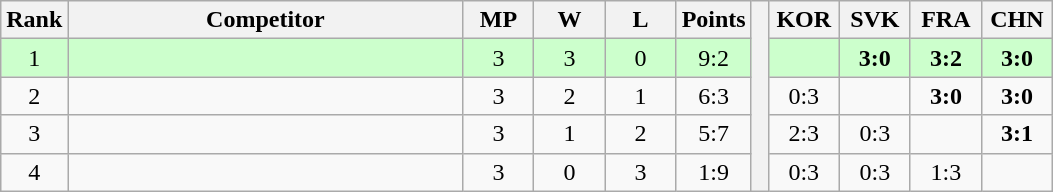<table class="wikitable" style="text-align:center">
<tr>
<th>Rank</th>
<th style="width:16em">Competitor</th>
<th style="width:2.5em">MP</th>
<th style="width:2.5em">W</th>
<th style="width:2.5em">L</th>
<th>Points</th>
<th rowspan="5"> </th>
<th style="width:2.5em">KOR</th>
<th style="width:2.5em">SVK</th>
<th style="width:2.5em">FRA</th>
<th style="width:2.5em">CHN</th>
</tr>
<tr style="background:#cfc;">
<td>1</td>
<td style="text-align:left"></td>
<td>3</td>
<td>3</td>
<td>0</td>
<td>9:2</td>
<td></td>
<td><strong>3:0</strong></td>
<td><strong>3:2</strong></td>
<td><strong>3:0</strong></td>
</tr>
<tr>
<td>2</td>
<td style="text-align:left"></td>
<td>3</td>
<td>2</td>
<td>1</td>
<td>6:3</td>
<td>0:3</td>
<td></td>
<td><strong>3:0</strong></td>
<td><strong>3:0</strong></td>
</tr>
<tr>
<td>3</td>
<td style="text-align:left"></td>
<td>3</td>
<td>1</td>
<td>2</td>
<td>5:7</td>
<td>2:3</td>
<td>0:3</td>
<td></td>
<td><strong>3:1</strong></td>
</tr>
<tr>
<td>4</td>
<td style="text-align:left"></td>
<td>3</td>
<td>0</td>
<td>3</td>
<td>1:9</td>
<td>0:3</td>
<td>0:3</td>
<td>1:3</td>
<td></td>
</tr>
</table>
